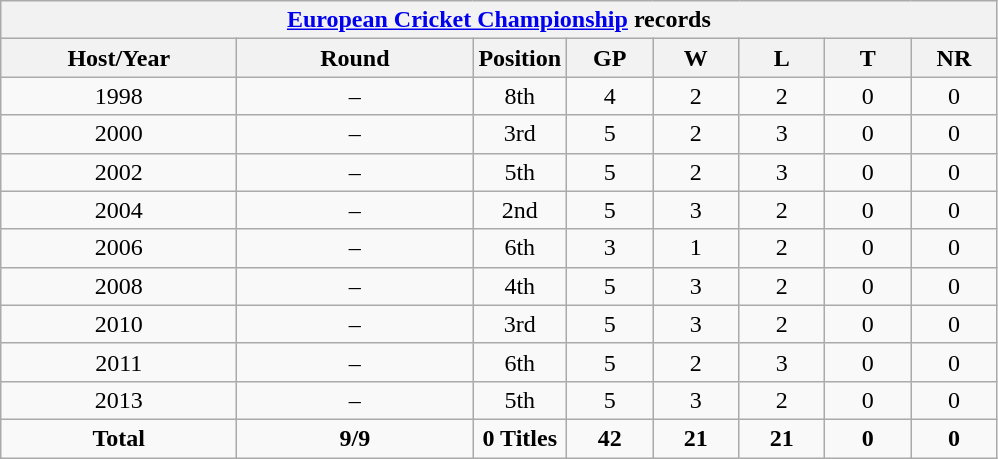<table class="wikitable" style="text-align: center;">
<tr>
<th colspan=8><a href='#'>European Cricket Championship</a> records</th>
</tr>
<tr>
<th width=150>Host/Year</th>
<th width=150>Round</th>
<th width=50>Position</th>
<th width=50>GP</th>
<th width=50>W</th>
<th width=50>L</th>
<th width=50>T</th>
<th width=50>NR</th>
</tr>
<tr>
<td> 1998</td>
<td>–</td>
<td>8th</td>
<td>4</td>
<td>2</td>
<td>2</td>
<td>0</td>
<td>0</td>
</tr>
<tr>
<td> 2000</td>
<td>–</td>
<td>3rd</td>
<td>5</td>
<td>2</td>
<td>3</td>
<td>0</td>
<td>0</td>
</tr>
<tr>
<td> 2002</td>
<td>–</td>
<td>5th</td>
<td>5</td>
<td>2</td>
<td>3</td>
<td>0</td>
<td>0</td>
</tr>
<tr>
<td> 2004</td>
<td>–</td>
<td>2nd</td>
<td>5</td>
<td>3</td>
<td>2</td>
<td>0</td>
<td>0</td>
</tr>
<tr>
<td> 2006</td>
<td>–</td>
<td>6th</td>
<td>3</td>
<td>1</td>
<td>2</td>
<td>0</td>
<td>0</td>
</tr>
<tr>
<td> 2008</td>
<td>–</td>
<td>4th</td>
<td>5</td>
<td>3</td>
<td>2</td>
<td>0</td>
<td>0</td>
</tr>
<tr>
<td> 2010</td>
<td>–</td>
<td>3rd</td>
<td>5</td>
<td>3</td>
<td>2</td>
<td>0</td>
<td>0</td>
</tr>
<tr>
<td> 2011</td>
<td>–</td>
<td>6th</td>
<td>5</td>
<td>2</td>
<td>3</td>
<td>0</td>
<td>0</td>
</tr>
<tr>
<td> 2013</td>
<td>–</td>
<td>5th</td>
<td>5</td>
<td>3</td>
<td>2</td>
<td>0</td>
<td>0</td>
</tr>
<tr>
<td><strong>Total</strong></td>
<td><strong>9/9</strong></td>
<td><strong>0 Titles</strong></td>
<td><strong>42</strong></td>
<td><strong>21</strong></td>
<td><strong>21</strong></td>
<td><strong>0</strong></td>
<td><strong>0</strong></td>
</tr>
</table>
